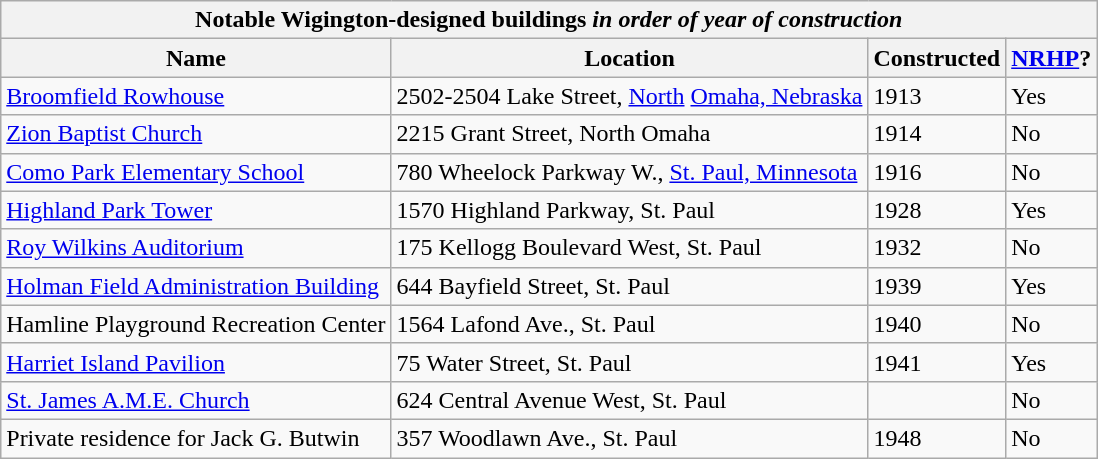<table class="wikitable">
<tr>
<th align="center" colspan="6"><strong>Notable Wigington-designed buildings</strong> <em>in order of year of construction</em></th>
</tr>
<tr>
<th>Name</th>
<th>Location</th>
<th>Constructed</th>
<th><a href='#'>NRHP</a>?</th>
</tr>
<tr>
<td><a href='#'>Broomfield Rowhouse</a></td>
<td>2502-2504 Lake Street, <a href='#'>North</a> <a href='#'>Omaha, Nebraska</a></td>
<td>1913</td>
<td>Yes</td>
</tr>
<tr>
<td><a href='#'>Zion Baptist Church</a></td>
<td>2215 Grant Street, North Omaha</td>
<td>1914</td>
<td>No</td>
</tr>
<tr>
<td><a href='#'>Como Park Elementary School</a></td>
<td>780 Wheelock Parkway W., <a href='#'>St. Paul, Minnesota</a></td>
<td>1916</td>
<td>No</td>
</tr>
<tr>
<td><a href='#'>Highland Park Tower</a></td>
<td>1570 Highland Parkway, St. Paul</td>
<td>1928</td>
<td>Yes</td>
</tr>
<tr>
<td><a href='#'>Roy Wilkins Auditorium</a></td>
<td>175 Kellogg Boulevard West, St. Paul</td>
<td>1932</td>
<td>No</td>
</tr>
<tr>
<td><a href='#'>Holman Field Administration Building</a></td>
<td>644 Bayfield Street, St. Paul</td>
<td>1939</td>
<td>Yes</td>
</tr>
<tr>
<td>Hamline Playground Recreation Center</td>
<td>1564 Lafond Ave., St. Paul</td>
<td>1940</td>
<td>No</td>
</tr>
<tr>
<td><a href='#'>Harriet Island Pavilion</a></td>
<td>75 Water Street, St. Paul</td>
<td>1941</td>
<td>Yes</td>
</tr>
<tr>
<td><a href='#'>St. James A.M.E. Church</a></td>
<td>624 Central Avenue West, St. Paul</td>
<td></td>
<td>No</td>
</tr>
<tr>
<td>Private residence for Jack G. Butwin</td>
<td>357 Woodlawn Ave., St. Paul</td>
<td>1948</td>
<td>No</td>
</tr>
</table>
